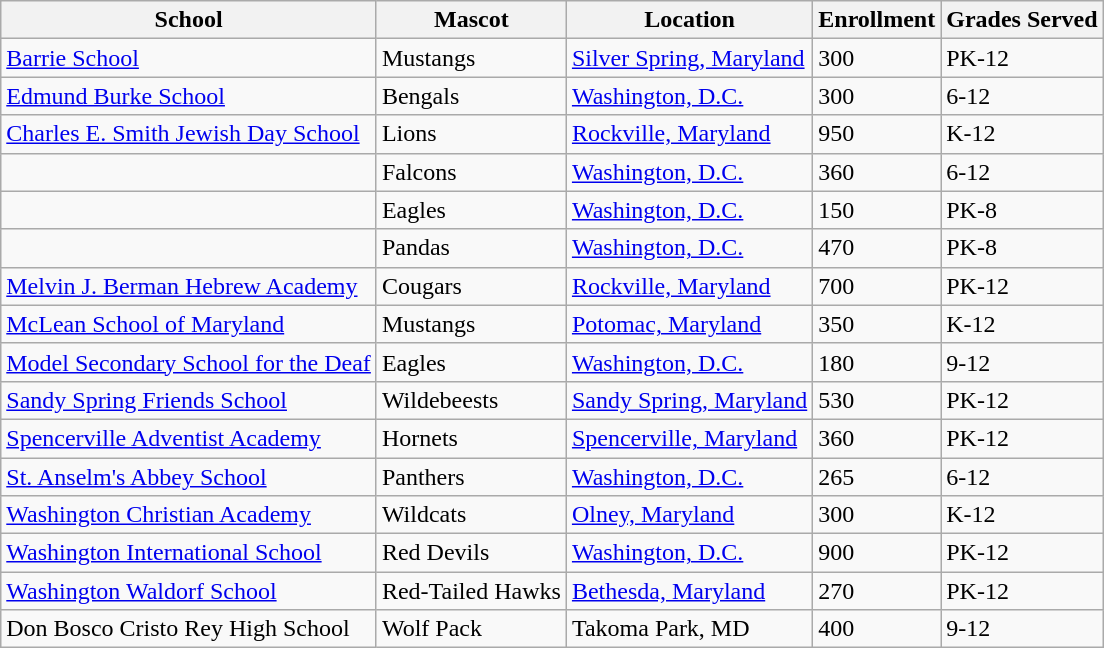<table class="wikitable">
<tr>
<th>School</th>
<th>Mascot</th>
<th>Location</th>
<th>Enrollment</th>
<th>Grades Served</th>
</tr>
<tr>
<td><a href='#'>Barrie School</a></td>
<td>Mustangs</td>
<td><a href='#'>Silver Spring, Maryland</a></td>
<td>300</td>
<td>PK-12</td>
</tr>
<tr>
<td><a href='#'>Edmund Burke School</a></td>
<td>Bengals</td>
<td><a href='#'>Washington, D.C.</a></td>
<td>300</td>
<td>6-12</td>
</tr>
<tr>
<td><a href='#'>Charles E. Smith Jewish Day School</a></td>
<td>Lions</td>
<td><a href='#'>Rockville, Maryland</a></td>
<td>950</td>
<td>K-12</td>
</tr>
<tr>
<td></td>
<td>Falcons</td>
<td><a href='#'>Washington, D.C.</a></td>
<td>360</td>
<td>6-12</td>
</tr>
<tr>
<td></td>
<td>Eagles</td>
<td><a href='#'>Washington, D.C.</a></td>
<td>150</td>
<td>PK-8</td>
</tr>
<tr>
<td></td>
<td>Pandas</td>
<td><a href='#'>Washington, D.C.</a></td>
<td>470</td>
<td>PK-8</td>
</tr>
<tr>
<td><a href='#'>Melvin J. Berman Hebrew Academy</a></td>
<td>Cougars</td>
<td><a href='#'>Rockville, Maryland</a></td>
<td>700</td>
<td>PK-12</td>
</tr>
<tr>
<td><a href='#'>McLean School of Maryland</a></td>
<td>Mustangs</td>
<td><a href='#'>Potomac, Maryland</a></td>
<td>350</td>
<td>K-12</td>
</tr>
<tr>
<td><a href='#'>Model Secondary School for the Deaf</a></td>
<td>Eagles</td>
<td><a href='#'>Washington, D.C.</a></td>
<td>180</td>
<td>9-12</td>
</tr>
<tr>
<td><a href='#'>Sandy Spring Friends School</a></td>
<td>Wildebeests</td>
<td><a href='#'>Sandy Spring, Maryland</a></td>
<td>530</td>
<td>PK-12</td>
</tr>
<tr>
<td><a href='#'>Spencerville Adventist Academy</a></td>
<td>Hornets</td>
<td><a href='#'>Spencerville, Maryland</a></td>
<td>360</td>
<td>PK-12</td>
</tr>
<tr>
<td><a href='#'>St. Anselm's Abbey School</a></td>
<td>Panthers</td>
<td><a href='#'>Washington, D.C.</a></td>
<td>265</td>
<td>6-12</td>
</tr>
<tr>
<td><a href='#'>Washington Christian Academy</a></td>
<td>Wildcats</td>
<td><a href='#'>Olney, Maryland</a></td>
<td>300</td>
<td>K-12</td>
</tr>
<tr>
<td><a href='#'>Washington International School</a></td>
<td>Red Devils</td>
<td><a href='#'>Washington, D.C.</a></td>
<td>900</td>
<td>PK-12</td>
</tr>
<tr>
<td><a href='#'>Washington Waldorf School</a></td>
<td>Red-Tailed Hawks</td>
<td><a href='#'>Bethesda, Maryland</a></td>
<td>270</td>
<td>PK-12</td>
</tr>
<tr>
<td>Don Bosco Cristo Rey High School</td>
<td>Wolf Pack</td>
<td>Takoma Park, MD</td>
<td>400</td>
<td>9-12</td>
</tr>
</table>
